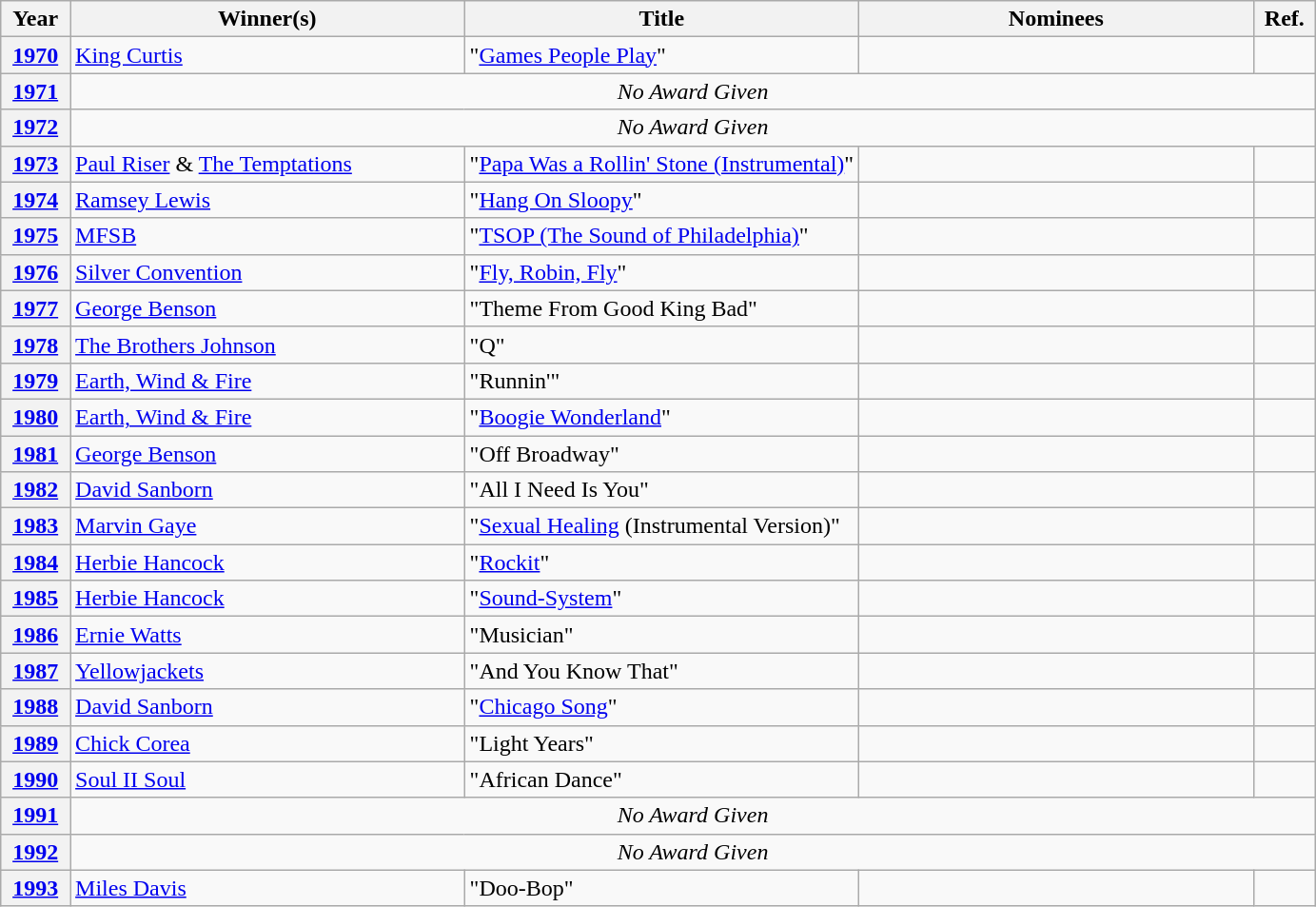<table class="wikitable sortable">
<tr>
<th scope="col">Year</th>
<th scope="col" width=30%>Winner(s)</th>
<th scope="col" width=30%>Title</th>
<th scope="col" class="unsortable" width=30%>Nominees</th>
<th scope="col" class="unsortable">Ref.</th>
</tr>
<tr>
<th scope="row" align="center"><a href='#'>1970</a></th>
<td><a href='#'>King Curtis</a></td>
<td>"<a href='#'>Games People Play</a>"</td>
<td></td>
<td align="center"></td>
</tr>
<tr>
<th scope="row" align="center" style="text-align:center;"><a href='#'>1971</a></th>
<td colspan="4" style="text-align:center;"><em>No Award Given</em></td>
</tr>
<tr>
<th scope="row" align="center" style="text-align:center;"><a href='#'>1972</a></th>
<td colspan="4" style="text-align:center;"><em>No Award Given</em></td>
</tr>
<tr>
<th scope="row" align="center"><a href='#'>1973</a></th>
<td><a href='#'>Paul Riser</a> & <a href='#'>The Temptations</a></td>
<td>"<a href='#'>Papa Was a Rollin' Stone (Instrumental)</a>"</td>
<td></td>
<td align="center"></td>
</tr>
<tr>
<th scope="row" align="center"><a href='#'>1974</a></th>
<td><a href='#'>Ramsey Lewis</a></td>
<td>"<a href='#'>Hang On Sloopy</a>"</td>
<td></td>
<td align="center"></td>
</tr>
<tr>
<th scope="row" align="center"><a href='#'>1975</a></th>
<td><a href='#'>MFSB</a></td>
<td>"<a href='#'>TSOP (The Sound of Philadelphia)</a>"</td>
<td></td>
<td align="center"></td>
</tr>
<tr>
<th scope="row" align="center"><a href='#'>1976</a></th>
<td><a href='#'>Silver Convention</a></td>
<td>"<a href='#'>Fly, Robin, Fly</a>"</td>
<td></td>
<td align="center"></td>
</tr>
<tr>
<th scope="row" align="center"><a href='#'>1977</a></th>
<td><a href='#'>George Benson</a></td>
<td>"Theme From Good King Bad"</td>
<td></td>
<td align="center"></td>
</tr>
<tr>
<th scope="row" align="center"><a href='#'>1978</a></th>
<td><a href='#'>The Brothers Johnson</a></td>
<td>"Q"</td>
<td></td>
<td align="center"></td>
</tr>
<tr>
<th scope="row" align="center"><a href='#'>1979</a></th>
<td><a href='#'>Earth, Wind & Fire</a></td>
<td>"Runnin'"</td>
<td></td>
<td align="center"></td>
</tr>
<tr>
<th scope="row" align="center"><a href='#'>1980</a></th>
<td><a href='#'>Earth, Wind & Fire</a></td>
<td>"<a href='#'>Boogie Wonderland</a>"</td>
<td></td>
<td align="center"></td>
</tr>
<tr>
<th scope="row" align="center"><a href='#'>1981</a></th>
<td><a href='#'>George Benson</a></td>
<td>"Off Broadway"</td>
<td></td>
<td align="center"></td>
</tr>
<tr>
<th scope="row" align="center"><a href='#'>1982</a></th>
<td><a href='#'>David Sanborn</a></td>
<td>"All I Need Is You"</td>
<td></td>
<td align="center"></td>
</tr>
<tr>
<th scope="row" align="center"><a href='#'>1983</a></th>
<td><a href='#'>Marvin Gaye</a></td>
<td>"<a href='#'>Sexual Healing</a> (Instrumental Version)"</td>
<td></td>
<td align="center"></td>
</tr>
<tr>
<th scope="row" align="center"><a href='#'>1984</a></th>
<td><a href='#'>Herbie Hancock</a></td>
<td>"<a href='#'>Rockit</a>"</td>
<td></td>
<td align="center"></td>
</tr>
<tr>
<th scope="row" align="center"><a href='#'>1985</a></th>
<td><a href='#'>Herbie Hancock</a></td>
<td>"<a href='#'>Sound-System</a>"</td>
<td></td>
<td align="center"></td>
</tr>
<tr>
<th scope="row" align="center"><a href='#'>1986</a></th>
<td><a href='#'>Ernie Watts</a></td>
<td>"Musician"</td>
<td></td>
<td align="center"></td>
</tr>
<tr>
<th scope="row" align="center"><a href='#'>1987</a></th>
<td><a href='#'>Yellowjackets</a></td>
<td>"And You Know That"</td>
<td></td>
<td align="center"></td>
</tr>
<tr>
<th scope="row" align="center"><a href='#'>1988</a></th>
<td><a href='#'>David Sanborn</a></td>
<td>"<a href='#'>Chicago Song</a>"</td>
<td></td>
<td align="center"></td>
</tr>
<tr>
<th scope="row" align="center"><a href='#'>1989</a></th>
<td><a href='#'>Chick Corea</a></td>
<td>"Light Years"</td>
<td></td>
<td align="center"></td>
</tr>
<tr>
<th scope="row" align="center"><a href='#'>1990</a></th>
<td><a href='#'>Soul II Soul</a></td>
<td>"African Dance"</td>
<td></td>
<td align="center"></td>
</tr>
<tr>
<th scope="row" align="center" style="text-align:center;"><a href='#'>1991</a></th>
<td colspan="4" style="text-align:center;"><em>No Award Given</em></td>
</tr>
<tr>
<th scope="row" align="center" style="text-align:center;"><a href='#'>1992</a></th>
<td colspan="4" style="text-align:center;"><em>No Award Given</em></td>
</tr>
<tr>
<th scope="row" align="center"><a href='#'>1993</a></th>
<td><a href='#'>Miles Davis</a></td>
<td>"Doo-Bop"</td>
<td></td>
<td align="center"></td>
</tr>
</table>
